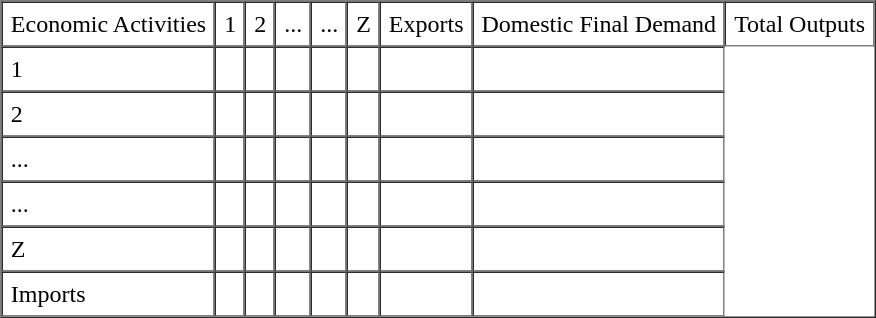<table border="1" cellpadding="5" cellspacing="0" align="center">
<tr>
<td>Economic Activities</td>
<td>1</td>
<td>2</td>
<td>...</td>
<td>...</td>
<td>Z</td>
<td>Exports</td>
<td>Domestic Final Demand</td>
<td>Total Outputs</td>
</tr>
<tr>
<td>1</td>
<td></td>
<td></td>
<td></td>
<td></td>
<td></td>
<td></td>
<td></td>
</tr>
<tr>
<td>2</td>
<td></td>
<td></td>
<td></td>
<td></td>
<td></td>
<td></td>
<td></td>
</tr>
<tr>
<td>...</td>
<td></td>
<td></td>
<td></td>
<td></td>
<td></td>
<td></td>
<td></td>
</tr>
<tr>
<td>...</td>
<td></td>
<td></td>
<td></td>
<td></td>
<td></td>
<td></td>
<td></td>
</tr>
<tr>
<td>Z</td>
<td></td>
<td></td>
<td></td>
<td></td>
<td></td>
<td></td>
<td></td>
</tr>
<tr>
<td>Imports</td>
<td></td>
<td></td>
<td></td>
<td></td>
<td></td>
<td></td>
<td></td>
</tr>
</table>
